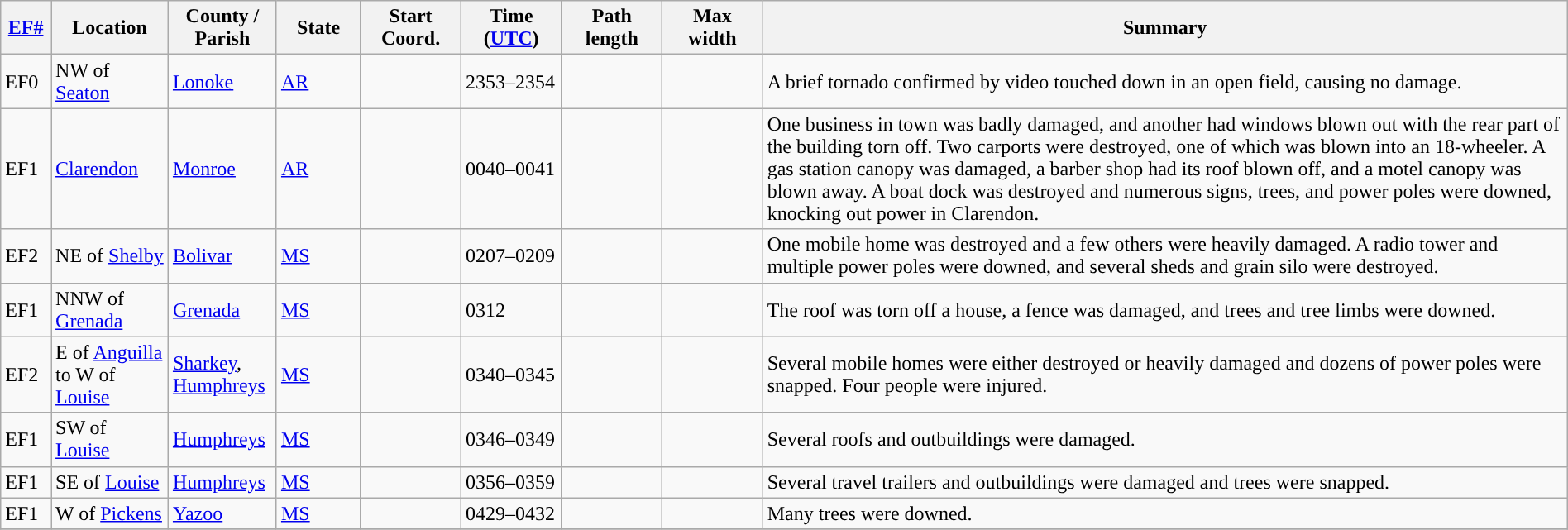<table class="wikitable sortable" style="width:100%;">
<tr>
<th scope="col" width="3%" align="center"><a href='#'>EF#</a></th>
<th scope="col" width="7%" align="center" class="unsortable">Location</th>
<th scope="col" width="6%" align="center" class="unsortable">County / Parish</th>
<th scope="col" width="5%" align="center">State</th>
<th scope="col" width="6%" align="center">Start Coord.</th>
<th scope="col" width="6%" align="center">Time (<a href='#'>UTC</a>)</th>
<th scope="col" width="6%" align="center">Path length</th>
<th scope="col" width="6%" align="center">Max width</th>
<th scope="col" width="48%" class="unsortable" align="center">Summary</th>
</tr>
<tr>
<td>EF0</td>
<td>NW of <a href='#'>Seaton</a></td>
<td><a href='#'>Lonoke</a></td>
<td><a href='#'>AR</a></td>
<td></td>
<td>2353–2354</td>
<td></td>
<td></td>
<td>A brief tornado confirmed by video touched down in an open field, causing no damage.</td>
</tr>
<tr>
<td>EF1</td>
<td><a href='#'>Clarendon</a></td>
<td><a href='#'>Monroe</a></td>
<td><a href='#'>AR</a></td>
<td></td>
<td>0040–0041</td>
<td></td>
<td></td>
<td>One business in town was badly damaged, and another had windows blown out with the rear part of the building torn off. Two carports were destroyed, one of which was blown into an 18-wheeler. A gas station canopy was damaged, a barber shop had its roof blown off, and a motel canopy was blown away. A boat dock was destroyed and numerous signs, trees, and power poles were downed, knocking out power in Clarendon.</td>
</tr>
<tr>
<td>EF2</td>
<td>NE of <a href='#'>Shelby</a></td>
<td><a href='#'>Bolivar</a></td>
<td><a href='#'>MS</a></td>
<td></td>
<td>0207–0209</td>
<td></td>
<td></td>
<td>One mobile home was destroyed and a few others were heavily damaged. A radio tower and multiple power poles were downed, and several sheds and grain silo were destroyed.</td>
</tr>
<tr>
<td>EF1</td>
<td>NNW of <a href='#'>Grenada</a></td>
<td><a href='#'>Grenada</a></td>
<td><a href='#'>MS</a></td>
<td></td>
<td>0312</td>
<td></td>
<td></td>
<td>The roof was torn off a house, a fence was damaged, and trees and tree limbs were downed.</td>
</tr>
<tr>
<td>EF2</td>
<td>E of <a href='#'>Anguilla</a> to W of <a href='#'>Louise</a></td>
<td><a href='#'>Sharkey</a>, <a href='#'>Humphreys</a></td>
<td><a href='#'>MS</a></td>
<td></td>
<td>0340–0345</td>
<td></td>
<td></td>
<td>Several mobile homes were either destroyed or heavily damaged and dozens of power poles were snapped. Four people were injured.</td>
</tr>
<tr>
<td>EF1</td>
<td>SW of <a href='#'>Louise</a></td>
<td><a href='#'>Humphreys</a></td>
<td><a href='#'>MS</a></td>
<td></td>
<td>0346–0349</td>
<td></td>
<td></td>
<td>Several roofs and outbuildings were damaged.</td>
</tr>
<tr>
<td>EF1</td>
<td>SE of <a href='#'>Louise</a></td>
<td><a href='#'>Humphreys</a></td>
<td><a href='#'>MS</a></td>
<td></td>
<td>0356–0359</td>
<td></td>
<td></td>
<td>Several travel trailers and outbuildings were damaged and trees were snapped.</td>
</tr>
<tr>
<td>EF1</td>
<td>W of <a href='#'>Pickens</a></td>
<td><a href='#'>Yazoo</a></td>
<td><a href='#'>MS</a></td>
<td></td>
<td>0429–0432</td>
<td></td>
<td></td>
<td>Many trees were downed.</td>
</tr>
<tr>
</tr>
</table>
